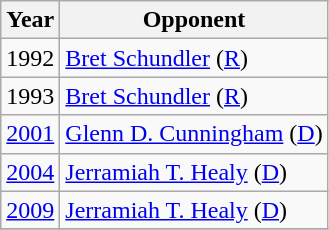<table class="wikitable" border="1">
<tr>
<th>Year</th>
<th>Opponent</th>
</tr>
<tr>
<td>1992</td>
<td><a href='#'>Bret Schundler</a> (<a href='#'>R</a>)</td>
</tr>
<tr>
<td>1993</td>
<td><a href='#'>Bret Schundler</a> (<a href='#'>R</a>)</td>
</tr>
<tr>
<td><a href='#'>2001</a></td>
<td><a href='#'>Glenn D. Cunningham</a> (<a href='#'>D</a>)</td>
</tr>
<tr>
<td><a href='#'>2004</a></td>
<td><a href='#'>Jerramiah T. Healy</a> (<a href='#'>D</a>)</td>
</tr>
<tr>
<td><a href='#'>2009</a></td>
<td><a href='#'>Jerramiah T. Healy</a> (<a href='#'>D</a>)</td>
</tr>
<tr>
</tr>
</table>
